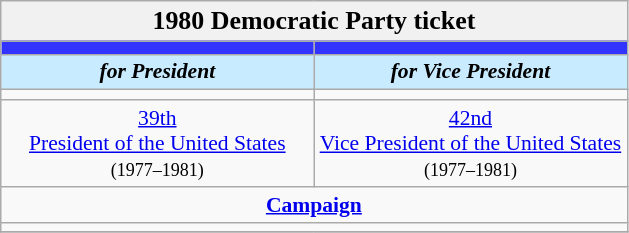<table class="wikitable" style="font-size:90%; text-align:center;">
<tr>
<td style="background:#f1f1f1;" colspan="30"><big><strong>1980 Democratic Party ticket</strong></big></td>
</tr>
<tr>
<th style="width:3em; font-size:135%; background:#3333FF; width:200px;"><a href='#'></a></th>
<th style="width:3em; font-size:135%; background:#3333FF; width:200px;"><a href='#'></a></th>
</tr>
<tr style="color:#000; font-size:100%; background:#c8ebff;">
<td style="width:3em; width:200px;"><strong><em>for President</em></strong></td>
<td style="width:3em; width:200px;"><strong><em>for Vice President</em></strong></td>
</tr>
<tr>
<td></td>
<td></td>
</tr>
<tr>
<td><a href='#'>39th</a><br><a href='#'>President of the United States</a><br><small>(1977–1981)</small></td>
<td><a href='#'>42nd</a><br><a href='#'>Vice President of the United States</a><br><small>(1977–1981)</small></td>
</tr>
<tr>
<td colspan=2><strong><a href='#'>Campaign</a></strong></td>
</tr>
<tr>
<td colspan=2></td>
</tr>
<tr>
</tr>
</table>
